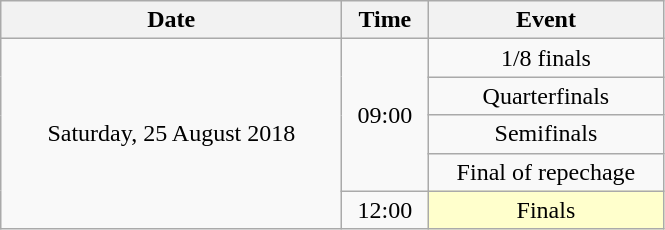<table class = "wikitable" style="text-align:center;">
<tr>
<th width=220>Date</th>
<th width=50>Time</th>
<th width=150>Event</th>
</tr>
<tr>
<td rowspan=5>Saturday, 25 August 2018</td>
<td rowspan=4>09:00</td>
<td>1/8 finals</td>
</tr>
<tr>
<td>Quarterfinals</td>
</tr>
<tr>
<td>Semifinals</td>
</tr>
<tr>
<td>Final of repechage</td>
</tr>
<tr>
<td>12:00</td>
<td bgcolor=ffffcc>Finals</td>
</tr>
</table>
